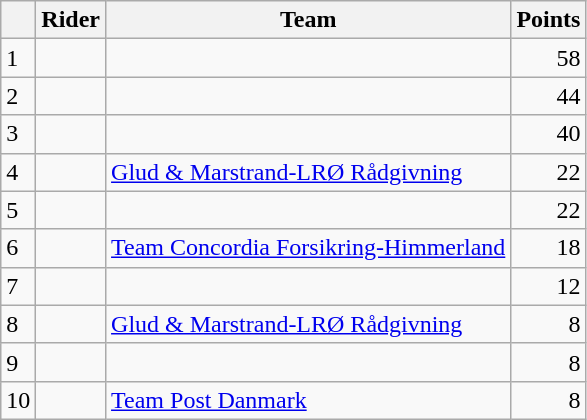<table class="wikitable" style="margin-right:10px">
<tr>
<th></th>
<th>Rider</th>
<th>Team</th>
<th>Points</th>
</tr>
<tr>
<td>1</td>
<td> </td>
<td></td>
<td align=right>58</td>
</tr>
<tr>
<td>2</td>
<td></td>
<td></td>
<td align=right>44</td>
</tr>
<tr>
<td>3</td>
<td></td>
<td></td>
<td align=right>40</td>
</tr>
<tr>
<td>4</td>
<td></td>
<td><a href='#'>Glud & Marstrand-LRØ Rådgivning</a></td>
<td align=right>22</td>
</tr>
<tr>
<td>5</td>
<td></td>
<td></td>
<td align=right>22</td>
</tr>
<tr>
<td>6</td>
<td></td>
<td><a href='#'>Team Concordia Forsikring-Himmerland</a></td>
<td align=right>18</td>
</tr>
<tr>
<td>7</td>
<td></td>
<td></td>
<td align=right>12</td>
</tr>
<tr>
<td>8</td>
<td></td>
<td><a href='#'>Glud & Marstrand-LRØ Rådgivning</a></td>
<td align=right>8</td>
</tr>
<tr>
<td>9</td>
<td></td>
<td></td>
<td align=right>8</td>
</tr>
<tr>
<td>10</td>
<td></td>
<td><a href='#'>Team Post Danmark</a></td>
<td align=right>8</td>
</tr>
</table>
